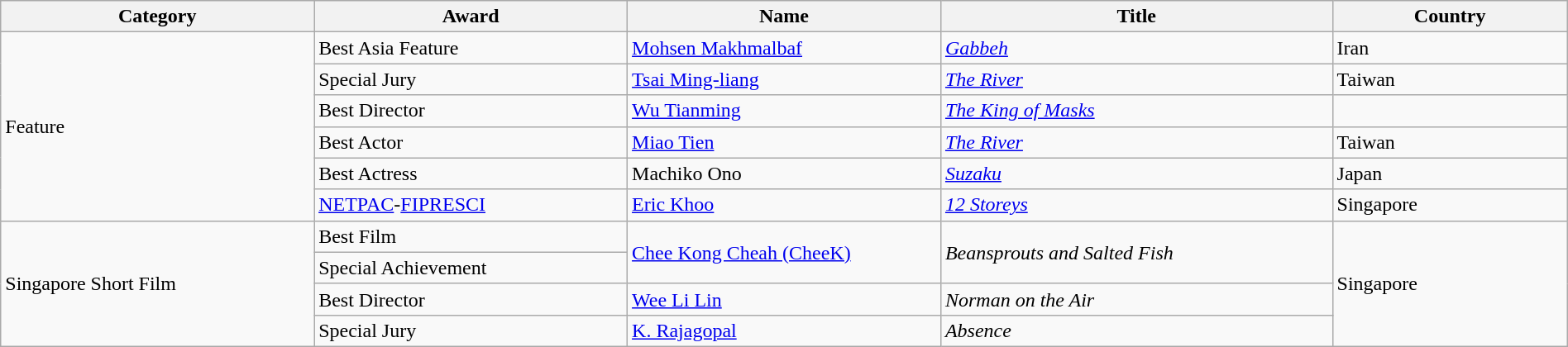<table class="wikitable" width="100%">
<tr>
<th width="20%" scope="col">Category</th>
<th width="20%" scope="col">Award</th>
<th width="20%" scope="col">Name</th>
<th width="25%" scope="col">Title</th>
<th width="15%" scope="col">Country</th>
</tr>
<tr>
<td rowspan="6">Feature</td>
<td>Best Asia Feature</td>
<td><a href='#'>Mohsen Makhmalbaf</a></td>
<td><em><a href='#'>Gabbeh</a></em></td>
<td>Iran</td>
</tr>
<tr>
<td>Special Jury</td>
<td><a href='#'>Tsai Ming-liang</a></td>
<td><em><a href='#'>The River</a></em></td>
<td>Taiwan</td>
</tr>
<tr>
<td>Best Director</td>
<td><a href='#'>Wu Tianming</a></td>
<td><em><a href='#'>The King of Masks</a></em></td>
<td></td>
</tr>
<tr>
<td>Best Actor</td>
<td><a href='#'>Miao Tien</a></td>
<td><em><a href='#'>The River</a></em></td>
<td>Taiwan</td>
</tr>
<tr>
<td>Best Actress</td>
<td>Machiko Ono</td>
<td><em><a href='#'>Suzaku</a></em></td>
<td>Japan</td>
</tr>
<tr>
<td><a href='#'>NETPAC</a>-<a href='#'>FIPRESCI</a></td>
<td><a href='#'>Eric Khoo</a></td>
<td><em><a href='#'>12 Storeys</a></em></td>
<td>Singapore</td>
</tr>
<tr>
<td rowspan="4">Singapore Short Film</td>
<td>Best Film</td>
<td rowspan="2"><a href='#'>Chee Kong Cheah (CheeK)</a></td>
<td rowspan="2"><em>Beansprouts and Salted Fish</em></td>
<td rowspan="4">Singapore</td>
</tr>
<tr>
<td>Special Achievement</td>
</tr>
<tr>
<td>Best Director</td>
<td><a href='#'>Wee Li Lin</a></td>
<td><em>Norman on the Air</em></td>
</tr>
<tr>
<td>Special Jury</td>
<td><a href='#'>K. Rajagopal</a></td>
<td><em>Absence</em></td>
</tr>
</table>
